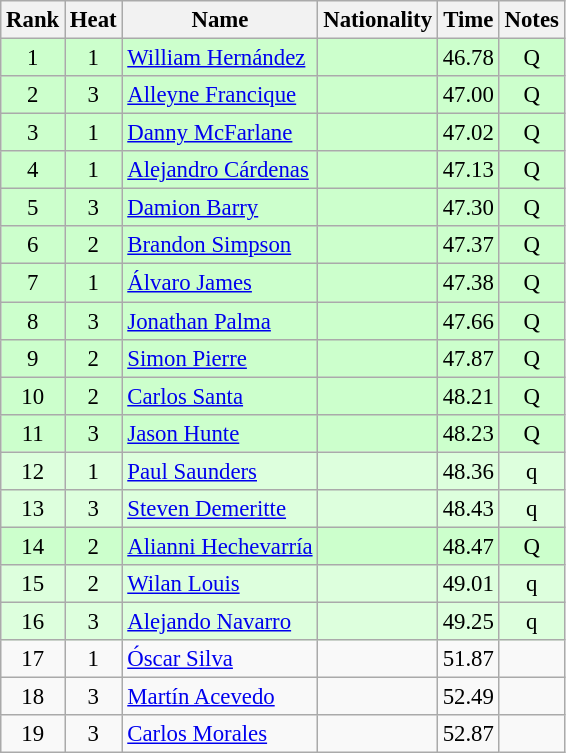<table class="wikitable sortable" style="text-align:center;font-size:95%">
<tr>
<th>Rank</th>
<th>Heat</th>
<th>Name</th>
<th>Nationality</th>
<th>Time</th>
<th>Notes</th>
</tr>
<tr bgcolor=ccffcc>
<td>1</td>
<td>1</td>
<td align=left><a href='#'>William Hernández</a></td>
<td align=left></td>
<td>46.78</td>
<td>Q</td>
</tr>
<tr bgcolor=ccffcc>
<td>2</td>
<td>3</td>
<td align=left><a href='#'>Alleyne Francique</a></td>
<td align=left></td>
<td>47.00</td>
<td>Q</td>
</tr>
<tr bgcolor=ccffcc>
<td>3</td>
<td>1</td>
<td align=left><a href='#'>Danny McFarlane</a></td>
<td align=left></td>
<td>47.02</td>
<td>Q</td>
</tr>
<tr bgcolor=ccffcc>
<td>4</td>
<td>1</td>
<td align=left><a href='#'>Alejandro Cárdenas</a></td>
<td align=left></td>
<td>47.13</td>
<td>Q</td>
</tr>
<tr bgcolor=ccffcc>
<td>5</td>
<td>3</td>
<td align=left><a href='#'>Damion Barry</a></td>
<td align=left></td>
<td>47.30</td>
<td>Q</td>
</tr>
<tr bgcolor=ccffcc>
<td>6</td>
<td>2</td>
<td align=left><a href='#'>Brandon Simpson</a></td>
<td align=left></td>
<td>47.37</td>
<td>Q</td>
</tr>
<tr bgcolor=ccffcc>
<td>7</td>
<td>1</td>
<td align=left><a href='#'>Álvaro James</a></td>
<td align=left></td>
<td>47.38</td>
<td>Q</td>
</tr>
<tr bgcolor=ccffcc>
<td>8</td>
<td>3</td>
<td align=left><a href='#'>Jonathan Palma</a></td>
<td align=left></td>
<td>47.66</td>
<td>Q</td>
</tr>
<tr bgcolor=ccffcc>
<td>9</td>
<td>2</td>
<td align=left><a href='#'>Simon Pierre</a></td>
<td align=left></td>
<td>47.87</td>
<td>Q</td>
</tr>
<tr bgcolor=ccffcc>
<td>10</td>
<td>2</td>
<td align=left><a href='#'>Carlos Santa</a></td>
<td align=left></td>
<td>48.21</td>
<td>Q</td>
</tr>
<tr bgcolor=ccffcc>
<td>11</td>
<td>3</td>
<td align=left><a href='#'>Jason Hunte</a></td>
<td align=left></td>
<td>48.23</td>
<td>Q</td>
</tr>
<tr bgcolor=ddffdd>
<td>12</td>
<td>1</td>
<td align=left><a href='#'>Paul Saunders</a></td>
<td align=left></td>
<td>48.36</td>
<td>q</td>
</tr>
<tr bgcolor=ddffdd>
<td>13</td>
<td>3</td>
<td align=left><a href='#'>Steven Demeritte</a></td>
<td align=left></td>
<td>48.43</td>
<td>q</td>
</tr>
<tr bgcolor=ccffcc>
<td>14</td>
<td>2</td>
<td align=left><a href='#'>Alianni Hechevarría</a></td>
<td align=left></td>
<td>48.47</td>
<td>Q</td>
</tr>
<tr bgcolor=ddffdd>
<td>15</td>
<td>2</td>
<td align=left><a href='#'>Wilan Louis</a></td>
<td align=left></td>
<td>49.01</td>
<td>q</td>
</tr>
<tr bgcolor=ddffdd>
<td>16</td>
<td>3</td>
<td align=left><a href='#'>Alejando Navarro</a></td>
<td align=left></td>
<td>49.25</td>
<td>q</td>
</tr>
<tr>
<td>17</td>
<td>1</td>
<td align=left><a href='#'>Óscar Silva</a></td>
<td align=left></td>
<td>51.87</td>
<td></td>
</tr>
<tr>
<td>18</td>
<td>3</td>
<td align=left><a href='#'>Martín Acevedo</a></td>
<td align=left></td>
<td>52.49</td>
<td></td>
</tr>
<tr>
<td>19</td>
<td>3</td>
<td align=left><a href='#'>Carlos Morales</a></td>
<td align=left></td>
<td>52.87</td>
<td></td>
</tr>
</table>
